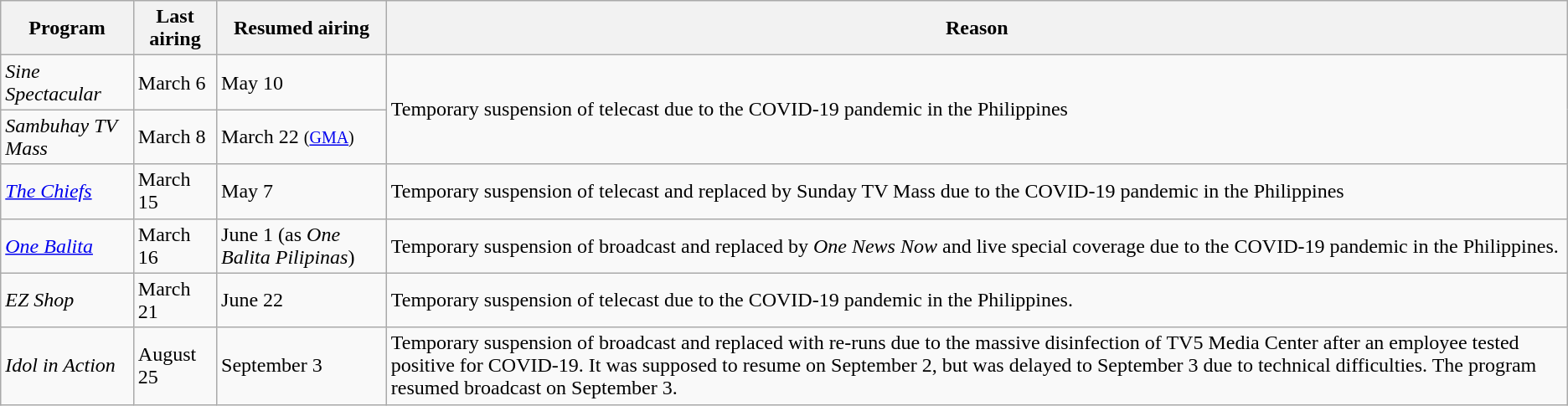<table class="wikitable">
<tr>
<th>Program</th>
<th>Last airing</th>
<th>Resumed airing</th>
<th>Reason</th>
</tr>
<tr>
<td><em>Sine Spectacular</em></td>
<td>March 6</td>
<td>May 10</td>
<td rowspan="2">Temporary suspension of telecast due to the COVID-19 pandemic in the Philippines</td>
</tr>
<tr>
<td><em>Sambuhay TV Mass</em></td>
<td>March 8</td>
<td>March 22 <small>(<a href='#'>GMA</a>)</small></td>
</tr>
<tr>
<td><em><a href='#'>The Chiefs</a></em></td>
<td>March 15</td>
<td>May 7</td>
<td>Temporary suspension of telecast and replaced by Sunday TV Mass due to the COVID-19 pandemic in the Philippines</td>
</tr>
<tr>
<td><em><a href='#'>One Balita</a></em></td>
<td>March 16</td>
<td>June 1 (as <em>One Balita Pilipinas</em>)</td>
<td>Temporary suspension of broadcast and replaced by <em>One News Now</em> and live special coverage due to the COVID-19 pandemic in the Philippines.</td>
</tr>
<tr>
<td><em>EZ Shop</em></td>
<td>March 21</td>
<td>June 22</td>
<td>Temporary suspension of telecast due to the COVID-19 pandemic in the Philippines.</td>
</tr>
<tr>
<td><em>Idol in Action</em></td>
<td>August 25</td>
<td>September 3</td>
<td>Temporary suspension of broadcast and replaced with re-runs due to the massive disinfection of TV5 Media Center after an employee tested positive for COVID-19. It was supposed to resume on September 2, but was delayed to September 3 due to technical difficulties. The program resumed broadcast on September 3.</td>
</tr>
</table>
